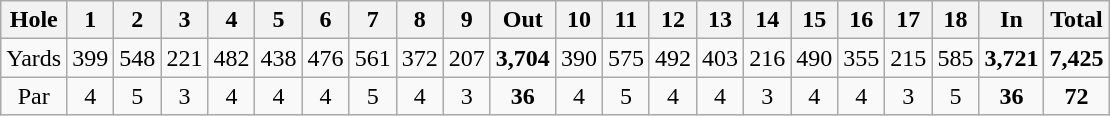<table class="wikitable" style="text-align:center">
<tr>
<th>Hole</th>
<th>1</th>
<th>2</th>
<th>3</th>
<th>4</th>
<th>5</th>
<th>6</th>
<th>7</th>
<th>8</th>
<th>9</th>
<th>Out</th>
<th>10</th>
<th>11</th>
<th>12</th>
<th>13</th>
<th>14</th>
<th>15</th>
<th>16</th>
<th>17</th>
<th>18</th>
<th>In</th>
<th>Total</th>
</tr>
<tr>
<td>Yards</td>
<td>399</td>
<td>548</td>
<td>221</td>
<td>482</td>
<td>438</td>
<td>476</td>
<td>561</td>
<td>372</td>
<td>207</td>
<td><strong>3,704</strong></td>
<td>390</td>
<td>575</td>
<td>492</td>
<td>403</td>
<td>216</td>
<td>490</td>
<td>355</td>
<td>215</td>
<td>585</td>
<td><strong>3,721</strong></td>
<td><strong>7,425</strong></td>
</tr>
<tr>
<td>Par</td>
<td>4</td>
<td>5</td>
<td>3</td>
<td>4</td>
<td>4</td>
<td>4</td>
<td>5</td>
<td>4</td>
<td>3</td>
<td><strong>36</strong></td>
<td>4</td>
<td>5</td>
<td>4</td>
<td>4</td>
<td>3</td>
<td>4</td>
<td>4</td>
<td>3</td>
<td>5</td>
<td><strong>36</strong></td>
<td><strong>72</strong></td>
</tr>
</table>
